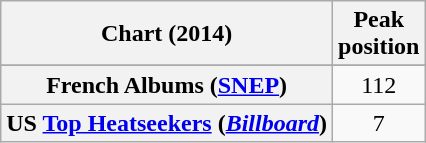<table class="wikitable sortable plainrowheaders" style="text-align:center">
<tr>
<th>Chart (2014)</th>
<th>Peak<br>position</th>
</tr>
<tr>
</tr>
<tr>
</tr>
<tr>
</tr>
<tr>
<th scope="row">French Albums (<a href='#'>SNEP</a>)</th>
<td>112</td>
</tr>
<tr>
<th scope="row">US <a href='#'>Top Heatseekers</a> (<em><a href='#'>Billboard</a></em>)</th>
<td>7</td>
</tr>
</table>
